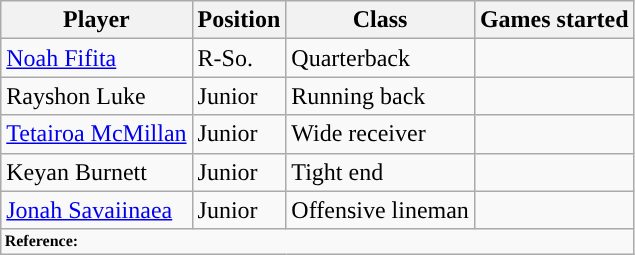<table class="wikitable">
<tr>
<th style="text-align:center; ">Player</th>
<th style="text-align:center; ">Position</th>
<th style="text-align:center; ">Class</th>
<th style="text-align:center; ">Games started</th>
</tr>
<tr>
<td><a href='#'>Noah Fifita</a></td>
<td>R-So.</td>
<td>Quarterback</td>
<td></td>
</tr>
<tr>
<td>Rayshon Luke</td>
<td>Junior</td>
<td>Running back</td>
<td></td>
</tr>
<tr>
<td><a href='#'>Tetairoa McMillan</a></td>
<td>Junior</td>
<td>Wide receiver</td>
<td></td>
</tr>
<tr>
<td>Keyan Burnett</td>
<td>Junior</td>
<td>Tight end</td>
<td></td>
</tr>
<tr>
<td><a href='#'>Jonah Savaiinaea</a></td>
<td>Junior</td>
<td>Offensive lineman</td>
<td></td>
</tr>
<tr>
<td colspan="4"  style="font-size:8pt; text-align:left;"><strong>Reference:</strong></td>
</tr>
</table>
